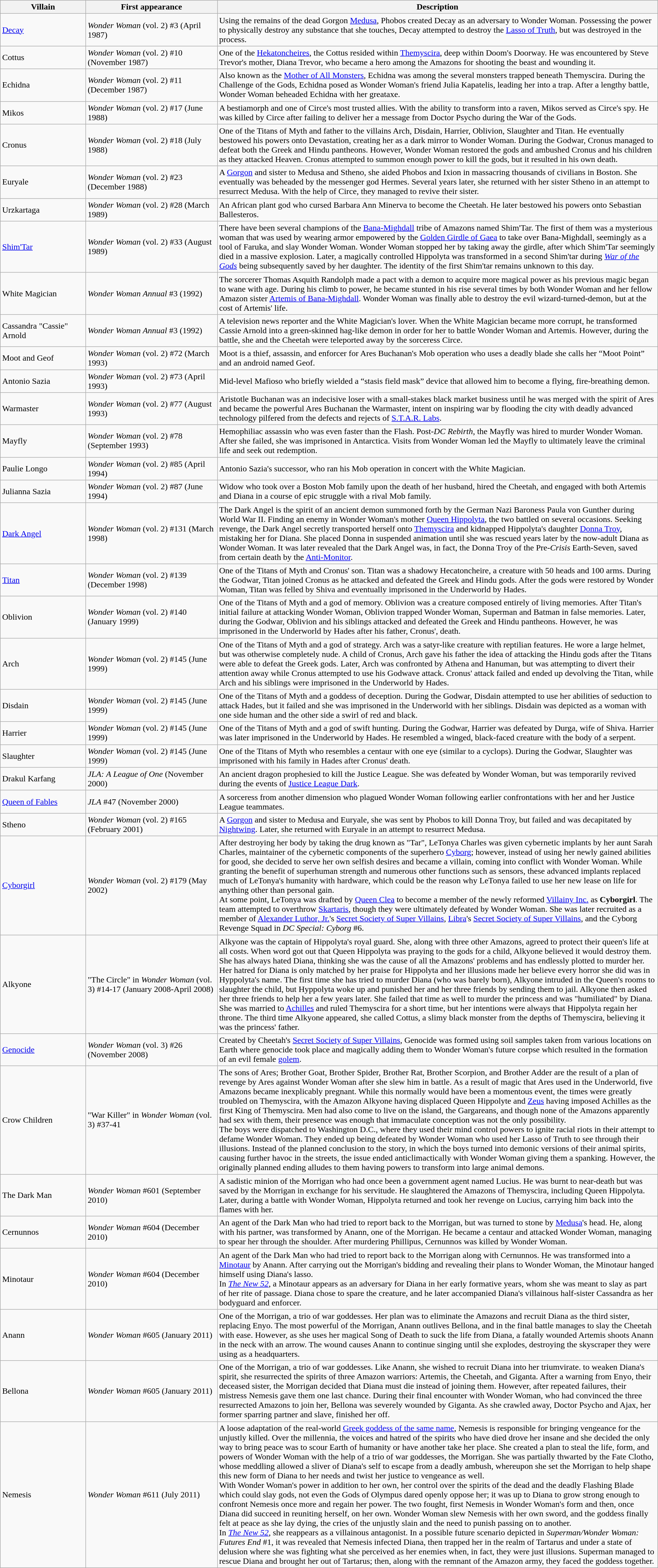<table class="wikitable">
<tr>
<th width="13%">Villain</th>
<th width="20%">First appearance</th>
<th width="67%">Description</th>
</tr>
<tr>
<td><a href='#'>Decay</a></td>
<td><em>Wonder Woman</em> (vol. 2) #3 (April 1987)</td>
<td>Using the remains of the dead Gorgon <a href='#'>Medusa</a>, Phobos created Decay as an adversary to Wonder Woman. Possessing the power to physically destroy any substance that she touches, Decay attempted to destroy the <a href='#'>Lasso of Truth</a>, but was destroyed in the process.</td>
</tr>
<tr>
<td>Cottus</td>
<td><em>Wonder Woman</em> (vol. 2) #10 (November 1987)</td>
<td>One of the <a href='#'>Hekatoncheires</a>, the Cottus resided within <a href='#'>Themyscira</a>, deep within Doom's Doorway. He was encountered by Steve Trevor's mother, Diana Trevor, who became a hero among the Amazons for shooting the beast and wounding it.</td>
</tr>
<tr>
<td>Echidna</td>
<td><em>Wonder Woman</em> (vol. 2) #11 (December 1987)</td>
<td>Also known as the <a href='#'>Mother of All Monsters</a>, Echidna was among the several monsters trapped beneath Themyscira. During the Challenge of the Gods, Echidna posed as Wonder Woman's friend Julia Kapatelis, leading her into a trap. After a lengthy battle, Wonder Woman beheaded Echidna with her greataxe.</td>
</tr>
<tr>
<td>Mikos</td>
<td><em>Wonder Woman</em> (vol. 2) #17 (June 1988)</td>
<td>A bestiamorph and one of Circe's most trusted allies. With the ability to transform into a raven, Mikos served as Circe's spy. He was killed by Circe after failing to deliver her a message from Doctor Psycho during the War of the Gods.</td>
</tr>
<tr>
<td>Cronus</td>
<td><em>Wonder Woman</em> (vol. 2) #18 (July 1988)</td>
<td>One of the Titans of Myth and father to the villains Arch, Disdain, Harrier, Oblivion, Slaughter and Titan. He eventually bestowed his powers onto Devastation, creating her as a dark mirror to Wonder Woman. During the Godwar, Cronus managed to defeat both the Greek and Hindu pantheons. However, Wonder Woman restored the gods and ambushed Cronus and his children as they attacked Heaven. Cronus attempted to summon enough power to kill the gods, but it resulted in his own death.</td>
</tr>
<tr>
<td>Euryale</td>
<td><em>Wonder Woman</em> (vol. 2) #23 (December 1988)</td>
<td>A <a href='#'>Gorgon</a> and sister to Medusa and Stheno, she aided Phobos and Ixion in massacring thousands of civilians in Boston. She eventually was beheaded by the messenger god Hermes. Several years later, she returned with her sister Stheno in an attempt to resurrect Medusa. With the help of Circe, they managed to revive their sister.</td>
</tr>
<tr>
<td>Urzkartaga</td>
<td><em>Wonder Woman</em> (vol. 2) #28 (March 1989)</td>
<td>An African plant god who cursed Barbara Ann Minerva to become the Cheetah. He later bestowed his powers onto Sebastian Ballesteros.</td>
</tr>
<tr>
<td><a href='#'>Shim'Tar</a></td>
<td><em>Wonder Woman</em> (vol. 2) #33 (August 1989)</td>
<td>There have been several champions of the <a href='#'>Bana-Mighdall</a> tribe of Amazons named Shim'Tar. The first of them was a mysterious woman that was used by wearing armor empowered by the <a href='#'>Golden Girdle of Gaea</a> to take over Bana-Mighdall, seemingly as a tool of Faruka, and slay Wonder Woman. Wonder Woman stopped her by taking away the girdle, after which Shim'Tar seemingly died in a massive explosion. Later, a magically controlled Hippolyta was transformed in a second Shim'tar during <em><a href='#'>War of the Gods</a></em> being subsequently saved by her daughter. The identity of the first Shim'tar remains unknown to this day.</td>
</tr>
<tr>
<td>White Magician</td>
<td><em>Wonder Woman Annual</em> #3 (1992)</td>
<td>The sorcerer Thomas Asquith Randolph made a pact with a demon to acquire more magical power as his previous magic began to wane with age. During his climb to power, he became stunted in his rise several times by both Wonder Woman and her fellow Amazon sister <a href='#'>Artemis of Bana-Mighdall</a>. Wonder Woman was finally able to destroy the evil wizard-turned-demon, but at the cost of Artemis' life.</td>
</tr>
<tr>
<td>Cassandra "Cassie" Arnold</td>
<td><em>Wonder Woman Annual</em> #3 (1992)</td>
<td>A television news reporter and the White Magician's lover. When the White Magician became more corrupt, he transformed Cassie Arnold into a green-skinned hag-like demon in order for her to battle Wonder Woman and Artemis. However, during the battle, she and the Cheetah were teleported away by the sorceress Circe.</td>
</tr>
<tr>
<td>Moot and Geof</td>
<td><em>Wonder Woman</em> (vol. 2) #72 (March 1993)</td>
<td>Moot is a thief, assassin, and enforcer for Ares Buchanan's Mob operation who uses a deadly blade she calls her “Moot Point” and an android named Geof.</td>
</tr>
<tr>
<td>Antonio Sazia</td>
<td><em>Wonder Woman</em> (vol. 2) #73 (April 1993)</td>
<td>Mid-level Mafioso who briefly wielded a “stasis field mask” device that allowed him to become a flying, fire-breathing demon.</td>
</tr>
<tr>
<td>Warmaster</td>
<td><em>Wonder Woman</em> (vol. 2) #77 (August 1993)</td>
<td>Aristotle Buchanan was an indecisive loser with a small-stakes black market business until he was merged with the spirit of Ares and became the powerful Ares Buchanan the Warmaster, intent on inspiring war by flooding the city with deadly advanced technology pilfered from the defects and rejects of <a href='#'>S.T.A.R. Labs</a>.</td>
</tr>
<tr>
<td>Mayfly</td>
<td><em>Wonder Woman</em> (vol. 2) #78 (September 1993)</td>
<td>Hemophiliac assassin who was even faster than the Flash. Post-<em>DC Rebirth</em>, the Mayfly was hired to murder Wonder Woman. After she failed, she was imprisoned in Antarctica. Visits from Wonder Woman led the Mayfly to ultimately leave the criminal life and seek out redemption.</td>
</tr>
<tr>
<td>Paulie Longo</td>
<td><em>Wonder Woman</em> (vol. 2) #85 (April 1994)</td>
<td>Antonio Sazia's successor, who ran his Mob operation in concert with the White Magician.</td>
</tr>
<tr>
<td>Julianna Sazia</td>
<td><em>Wonder Woman</em> (vol. 2) #87 (June 1994)</td>
<td>Widow who took over a Boston Mob family upon the death of her husband, hired the Cheetah, and engaged with both Artemis and Diana in a course of epic struggle with a rival Mob family.</td>
</tr>
<tr>
<td><a href='#'>Dark Angel</a></td>
<td><em>Wonder Woman</em> (vol. 2) #131 (March 1998)</td>
<td>The Dark Angel is the spirit of an ancient demon summoned forth by the German Nazi Baroness Paula von Gunther during World War II. Finding an enemy in Wonder Woman's mother <a href='#'>Queen Hippolyta</a>, the two battled on several occasions. Seeking revenge, the Dark Angel secretly transported herself onto <a href='#'>Themyscira</a> and kidnapped Hippolyta's daughter <a href='#'>Donna Troy</a>, mistaking her for Diana. She placed Donna in suspended animation until she was rescued years later by the now-adult Diana as Wonder Woman. It was later revealed that the Dark Angel was, in fact, the Donna Troy of the Pre-<em>Crisis</em> Earth-Seven, saved from certain death by the <a href='#'>Anti-Monitor</a>.</td>
</tr>
<tr>
<td><a href='#'>Titan</a></td>
<td><em>Wonder Woman</em> (vol. 2) #139 (December 1998)</td>
<td>One of the Titans of Myth and Cronus' son. Titan was a shadowy Hecatoncheire, a creature with 50 heads and 100 arms. During the Godwar, Titan joined Cronus as he attacked and defeated the Greek and Hindu gods. After the gods were restored by Wonder Woman, Titan was felled by Shiva and eventually imprisoned in the Underworld by Hades.</td>
</tr>
<tr>
<td>Oblivion</td>
<td><em>Wonder Woman</em> (vol. 2) #140 (January 1999)</td>
<td>One of the Titans of Myth and a god of memory. Oblivion was a creature composed entirely of living memories. After Titan's initial failure at attacking Wonder Woman, Oblivion trapped Wonder Woman, Superman and Batman in false memories. Later, during the Godwar, Oblivion and his siblings attacked and defeated the Greek and Hindu pantheons. However, he was imprisoned in the Underworld by Hades after his father, Cronus', death.</td>
</tr>
<tr>
<td>Arch</td>
<td><em>Wonder Woman</em> (vol. 2) #145 (June 1999)</td>
<td>One of the Titans of Myth and a god of strategy. Arch was a satyr-like creature with reptilian features. He wore a large helmet, but was otherwise completely nude. A child of Cronus, Arch gave his father the idea of attacking the Hindu gods after the Titans were able to defeat the Greek gods. Later, Arch was confronted by Athena and Hanuman, but was attempting to divert their attention away while Cronus attempted to use his Godwave attack. Cronus' attack failed and ended up devolving the Titan, while Arch and his siblings were imprisoned in the Underworld by Hades.</td>
</tr>
<tr>
<td>Disdain</td>
<td><em>Wonder Woman</em> (vol. 2) #145 (June 1999)</td>
<td>One of the Titans of Myth and a goddess of deception. During the Godwar, Disdain attempted to use her abilities of seduction to attack Hades, but it failed and she was imprisoned in the Underworld with her siblings. Disdain was depicted as a woman with one side human and the other side a swirl of red and black.</td>
</tr>
<tr>
<td>Harrier</td>
<td><em>Wonder Woman</em> (vol. 2) #145 (June 1999)</td>
<td>One of the Titans of Myth and a god of swift hunting. During the Godwar, Harrier was defeated by Durga, wife of Shiva. Harrier was later imprisoned in the Underworld by Hades. He resembled a winged, black-faced creature with the body of a serpent.</td>
</tr>
<tr>
<td>Slaughter</td>
<td><em>Wonder Woman</em> (vol. 2) #145 (June 1999)</td>
<td>One of the Titans of Myth who resembles a centaur with one eye (similar to a cyclops). During the Godwar, Slaughter was imprisoned with his family in Hades after Cronus' death.</td>
</tr>
<tr>
<td>Drakul Karfang</td>
<td><em>JLA: A League of One</em> (November 2000)</td>
<td>An ancient dragon prophesied to kill the Justice League. She was defeated by Wonder Woman, but was temporarily revived during the events of <a href='#'>Justice League Dark</a>.</td>
</tr>
<tr>
<td><a href='#'>Queen of Fables</a></td>
<td><em>JLA</em> #47 (November 2000)</td>
<td>A sorceress from another dimension who plagued Wonder Woman following earlier confrontations with her and her Justice League teammates.</td>
</tr>
<tr>
<td>Stheno</td>
<td><em>Wonder Woman</em> (vol. 2) #165 (February 2001)</td>
<td>A <a href='#'>Gorgon</a> and sister to Medusa and Euryale, she was sent by Phobos to kill Donna Troy, but failed and was decapitated by <a href='#'>Nightwing</a>. Later, she returned with Euryale in an attempt to resurrect Medusa.</td>
</tr>
<tr>
<td><a href='#'>Cyborgirl</a></td>
<td><em>Wonder Woman</em> (vol. 2) #179 (May 2002)</td>
<td>After destroying her body by taking the drug known as "Tar", LeTonya Charles was given cybernetic implants by her aunt Sarah Charles, maintainer of the cybernetic components of the superhero <a href='#'>Cyborg</a>; however, instead of using her newly gained abilities for good, she decided to serve her own selfish desires and became a villain, coming into conflict with Wonder Woman. While granting the benefit of superhuman strength and numerous other functions such as sensors, these advanced implants replaced much of LeTonya's humanity with hardware, which could be the reason why LeTonya failed to use her new lease on life for anything other than personal gain.<br>At some point, LeTonya was drafted by <a href='#'>Queen Clea</a> to become a member of the newly reformed <a href='#'>Villainy Inc.</a> as <strong>Cyborgirl</strong>. The team attempted to overthrow <a href='#'>Skartaris</a>, though they were ultimately defeated by Wonder Woman. She was later recruited as a member of <a href='#'>Alexander Luthor, Jr.</a>'s <a href='#'>Secret Society of Super Villains</a>, <a href='#'>Libra</a>'s <a href='#'>Secret Society of Super Villains</a>, and the Cyborg Revenge Squad in <em>DC Special: Cyborg</em> #6.</td>
</tr>
<tr>
<td>Alkyone</td>
<td>"The Circle" in <em>Wonder Woman</em> (vol. 3) #14-17 (January 2008-April 2008)</td>
<td>Alkyone was the captain of Hippolyta's royal guard. She, along with three other Amazons, agreed to protect their queen's life at all costs. When word got out that Queen Hippolyta was praying to the gods for a child, Alkyone believed it would destroy them.<br>She has always hated Diana, thinking she was the cause of all the Amazons' problems and has endlessly plotted to murder her. Her hatred for Diana is only matched by her praise for Hippolyta and her illusions made her believe every horror she did was in Hyppolyta's name. The first time she has tried to murder Diana (who was barely born), Alkyone intruded in the Queen's rooms to slaughter the child, but Hyppolyta woke up and punished her and her three friends by sending them to jail. Alkyone then asked her three friends to help her a few years later. She failed that time as well to murder the princess and was "humiliated" by Diana.<br>She was married to <a href='#'>Achilles</a> and ruled Themyscira for a short time, but her intentions were always that Hippolyta regain her throne. The third time Alkyone appeared, she called Cottus, a slimy black monster from the depths of Themyscira, believing it was the princess' father.</td>
</tr>
<tr>
<td><a href='#'>Genocide</a></td>
<td><em>Wonder Woman</em> (vol. 3) #26 (November 2008)</td>
<td>Created by Cheetah's <a href='#'>Secret Society of Super Villains</a>, Genocide was formed using soil samples taken from various locations on Earth where genocide took place and magically adding them to Wonder Woman's future corpse which resulted in the formation of an evil female <a href='#'>golem</a>.</td>
</tr>
<tr>
<td>Crow Children</td>
<td>"War Killer" in <em>Wonder Woman</em> (vol. 3) #37-41</td>
<td>The sons of Ares; Brother Goat, Brother Spider, Brother Rat, Brother Scorpion, and Brother Adder are the result of a plan of revenge by Ares against Wonder Woman after she slew him in battle. As a result of magic that Ares used in the Underworld, five Amazons became inexplicably pregnant. While this normally would have been a momentous event, the times were greatly troubled on Themyscira, with the Amazon Alkyone having displaced Queen Hippolyte and <a href='#'>Zeus</a> having imposed Achilles as the first King of Themyscira. Men had also come to live on the island, the Gargareans, and though none of the Amazons apparently had sex with them, their presence was enough that immaculate conception was not the only possibility.<br>The boys were dispatched to Washington D.C., where they used their mind control powers to ignite racial riots in their attempt to defame Wonder Woman. They ended up being defeated by Wonder Woman who used her Lasso of Truth to see through their illusions. Instead of the planned conclusion to the story, in which the boys turned into demonic versions of their animal spirits, causing further havoc in the streets, the issue ended anticlimactically with Wonder Woman giving them a spanking. However, the originally planned ending alludes to them having powers to transform into large animal demons.</td>
</tr>
<tr>
<td>The Dark Man</td>
<td><em>Wonder Woman</em> #601 (September 2010)</td>
<td>A sadistic minion of the Morrigan who had once been a government agent named Lucius. He was burnt to near-death but was saved by the Morrigan in exchange for his servitude. He slaughtered the Amazons of Themyscira, including Queen Hippolyta. Later, during a battle with Wonder Woman, Hippolyta returned and took her revenge on Lucius, carrying him back into the flames with her.</td>
</tr>
<tr>
<td>Cernunnos</td>
<td><em>Wonder Woman</em> #604 (December 2010)</td>
<td>An agent of the Dark Man who had tried to report back to the Morrigan, but was turned to stone by <a href='#'>Medusa</a>'s head. He, along with his partner, was transformed by Anann, one of the Morrigan. He became a centaur and attacked Wonder Woman, managing to spear her through the shoulder. After murdering Phillipus, Cernunnos was killed by Wonder Woman.</td>
</tr>
<tr>
<td>Minotaur</td>
<td><em>Wonder Woman</em> #604 (December 2010)</td>
<td>An agent of the Dark Man who had tried to report back to the Morrigan along with Cernunnos. He was transformed into a <a href='#'>Minotaur</a> by Anann. After carrying out the Morrigan's bidding and revealing their plans to Wonder Woman, the Minotaur hanged himself using Diana's lasso.<br>In <em><a href='#'>The New 52</a></em>, a Minotaur appears as an adversary for Diana in her early formative years, whom she was meant to slay as part of her rite of passage. Diana chose to spare the creature, and he later accompanied Diana's villainous half-sister Cassandra as her bodyguard and enforcer.</td>
</tr>
<tr>
<td>Anann</td>
<td><em>Wonder Woman</em> #605 (January 2011)</td>
<td>One of the Morrigan, a trio of war goddesses. Her plan was to eliminate the Amazons and recruit Diana as the third sister, replacing Enyo. The most powerful of the Morrigan, Anann outlives Bellona, and in the final battle manages to slay the Cheetah with ease. However, as she uses her magical Song of Death to suck the life from Diana, a fatally wounded Artemis shoots Anann in the neck with an arrow. The wound causes Anann to continue singing until she explodes, destroying the skyscraper they were using as a headquarters.</td>
</tr>
<tr>
<td>Bellona</td>
<td><em>Wonder Woman</em> #605 (January 2011)</td>
<td>One of the Morrigan, a trio of war goddesses. Like Anann, she wished to recruit Diana into her triumvirate. to weaken Diana's spirit, she resurrected the spirits of three Amazon warriors: Artemis, the Cheetah, and Giganta. After a warning from Enyo, their deceased sister, the Morrigan decided that Diana must die instead of joining them. However, after repeated failures, their mistress Nemesis gave them one last chance. During their final encounter with Wonder Woman, who had convinced the three resurrected Amazons to join her, Bellona was severely wounded by Giganta. As she crawled away, Doctor Psycho and Ajax, her former sparring partner and slave, finished her off.</td>
</tr>
<tr>
<td>Nemesis</td>
<td><em>Wonder Woman</em> #611 (July 2011)</td>
<td>A loose adaptation of the real-world <a href='#'>Greek goddess of the same name</a>, Nemesis is responsible for bringing vengeance for the unjustly killed. Over the millennia, the voices and hatred of the spirits who have died drove her insane and she decided the only way to bring peace was to scour Earth of humanity or have another take her place. She created a plan to steal the life, form, and powers of Wonder Woman with the help of a trio of war goddesses, the Morrigan. She was partially thwarted by the Fate Clotho, whose meddling allowed a sliver of Diana's self to escape from a deadly ambush, whereupon she set the Morrigan to help shape this new form of Diana to her needs and twist her justice to vengeance as well.<br>With Wonder Woman's power in addition to her own, her control over the spirits of the dead and the deadly Flashing Blade which could slay gods, not even the Gods of Olympus dared openly oppose her; it was up to Diana to grow strong enough to confront Nemesis once more and regain her power. The two fought, first Nemesis in Wonder Woman's form and then, once Diana did succeed in reuniting herself, on her own. Wonder Woman slew Nemesis with her own sword, and the goddess finally felt at peace as she lay dying, the cries of the unjustly slain and the need to punish passing on to another.<br>In <em><a href='#'>The New 52</a></em>, she reappears as a villainous antagonist. In a possible future scenario depicted in <em>Superman/Wonder Woman: Futures End</em> #1, it was revealed that Nemesis infected Diana, then trapped her in the realm of Tartarus and under a state of delusion where she was fighting what she perceived as her enemies when, in fact, they were just illusions. Superman managed to rescue Diana and brought her out of Tartarus; then, along with the remnant of the Amazon army, they faced the goddess together.</td>
</tr>
</table>
